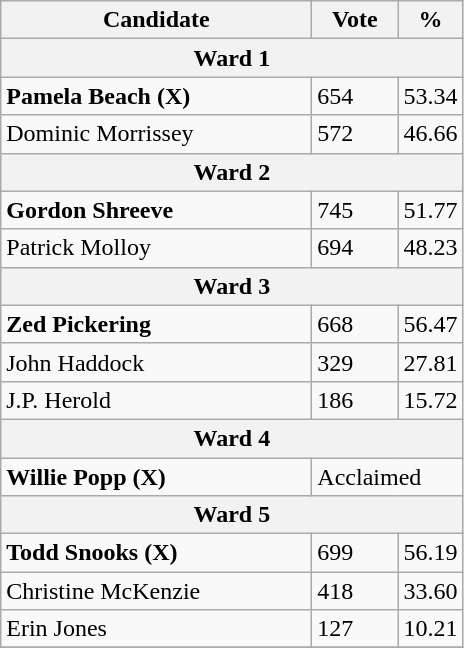<table class="wikitable">
<tr>
<th bgcolor="#DDDDFF" width="200px">Candidate</th>
<th bgcolor="#DDDDFF" width="50px">Vote</th>
<th bgcolor="#DDDDFF" width="30px">%</th>
</tr>
<tr>
<th colspan="3">Ward 1</th>
</tr>
<tr>
<td><strong>Pamela Beach (X)</strong></td>
<td>654</td>
<td>53.34</td>
</tr>
<tr>
<td>Dominic Morrissey</td>
<td>572</td>
<td>46.66</td>
</tr>
<tr>
<th colspan="3">Ward 2</th>
</tr>
<tr>
<td><strong>Gordon Shreeve</strong></td>
<td>745</td>
<td>51.77</td>
</tr>
<tr>
<td>Patrick Molloy</td>
<td>694</td>
<td>48.23</td>
</tr>
<tr>
<th colspan="3">Ward 3</th>
</tr>
<tr>
<td><strong>Zed Pickering</strong></td>
<td>668</td>
<td>56.47</td>
</tr>
<tr>
<td>John Haddock</td>
<td>329</td>
<td>27.81</td>
</tr>
<tr>
<td>J.P. Herold</td>
<td>186</td>
<td>15.72</td>
</tr>
<tr>
<th colspan="3">Ward 4</th>
</tr>
<tr>
<td><strong>Willie Popp (X)</strong></td>
<td colspan="2">Acclaimed</td>
</tr>
<tr>
<th colspan="3">Ward 5</th>
</tr>
<tr>
<td><strong>Todd Snooks (X)</strong></td>
<td>699</td>
<td>56.19</td>
</tr>
<tr>
<td>Christine McKenzie</td>
<td>418</td>
<td>33.60</td>
</tr>
<tr>
<td>Erin Jones</td>
<td>127</td>
<td>10.21</td>
</tr>
<tr>
</tr>
</table>
